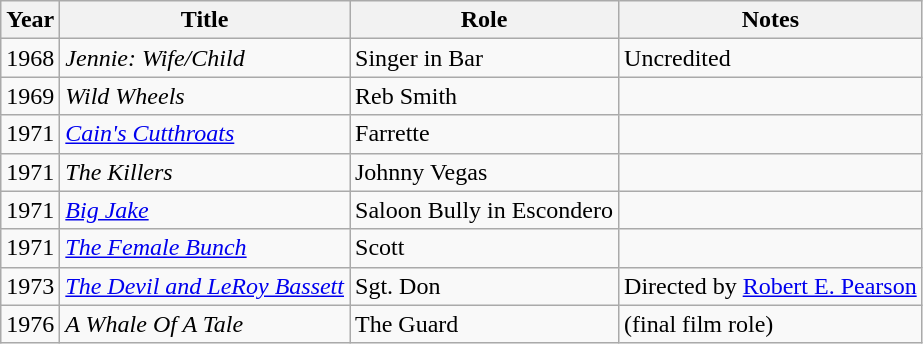<table class="wikitable sortable">
<tr>
<th>Year</th>
<th>Title</th>
<th>Role</th>
<th>Notes</th>
</tr>
<tr>
<td>1968</td>
<td><em>Jennie: Wife/Child</em></td>
<td>Singer in Bar</td>
<td>Uncredited</td>
</tr>
<tr>
<td>1969</td>
<td><em>Wild Wheels</em></td>
<td>Reb Smith</td>
<td></td>
</tr>
<tr>
<td>1971</td>
<td><em><a href='#'>Cain's Cutthroats</a></em></td>
<td>Farrette</td>
<td></td>
</tr>
<tr>
<td>1971</td>
<td><em>The Killers</em></td>
<td>Johnny Vegas</td>
<td></td>
</tr>
<tr>
<td>1971</td>
<td><em><a href='#'>Big Jake</a></em></td>
<td>Saloon Bully in Escondero</td>
<td></td>
</tr>
<tr>
<td>1971</td>
<td><em><a href='#'>The Female Bunch</a></em></td>
<td>Scott</td>
<td></td>
</tr>
<tr>
<td>1973</td>
<td><em><a href='#'>The Devil and LeRoy Bassett</a></em></td>
<td>Sgt. Don</td>
<td>Directed by <a href='#'>Robert E. Pearson</a></td>
</tr>
<tr>
<td>1976</td>
<td><em>A Whale Of A Tale</em></td>
<td>The Guard</td>
<td>(final film role)</td>
</tr>
</table>
